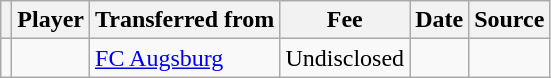<table class="wikitable plainrowheaders sortable">
<tr>
<th></th>
<th scope="col">Player</th>
<th>Transferred from</th>
<th style="width: 65px;">Fee</th>
<th scope="col">Date</th>
<th scope="col">Source</th>
</tr>
<tr>
<td align=center></td>
<td></td>
<td> <a href='#'>FC Augsburg</a></td>
<td>Undisclosed</td>
<td></td>
<td></td>
</tr>
</table>
